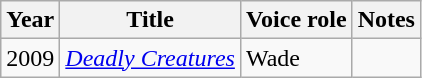<table class="wikitable sortable">
<tr>
<th>Year</th>
<th>Title</th>
<th>Voice role</th>
<th>Notes</th>
</tr>
<tr>
<td>2009</td>
<td><em><a href='#'>Deadly Creatures</a></em></td>
<td>Wade</td>
<td></td>
</tr>
</table>
